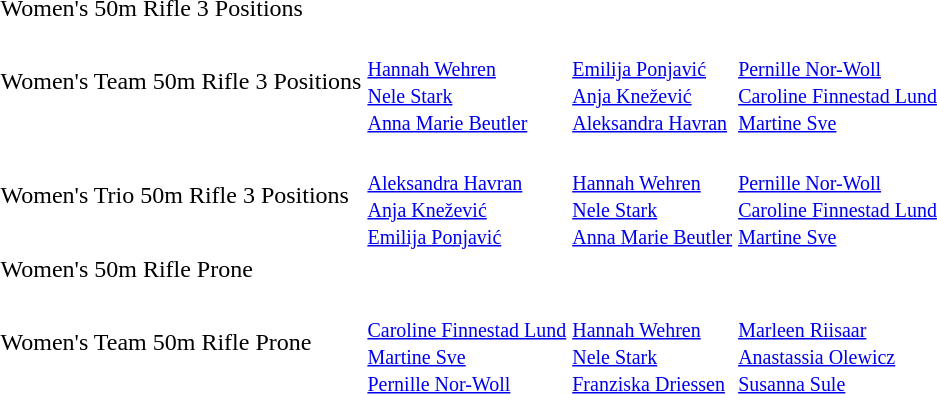<table>
<tr>
<td>Women's 50m Rifle 3 Positions</td>
<td></td>
<td></td>
<td></td>
</tr>
<tr>
<td>Women's Team 50m Rifle 3 Positions</td>
<td><br><small><a href='#'>Hannah Wehren</a><br><a href='#'>Nele Stark</a><br><a href='#'>Anna Marie Beutler</a></small></td>
<td><br><small><a href='#'>Emilija Ponjavić</a><br><a href='#'>Anja Knežević</a><br><a href='#'>Aleksandra Havran</a></small></td>
<td><br><small><a href='#'>Pernille Nor-Woll</a><br><a href='#'>Caroline Finnestad Lund</a><br><a href='#'>Martine Sve</a></small></td>
</tr>
<tr>
<td>Women's Trio 50m Rifle 3 Positions</td>
<td><br><small><a href='#'>Aleksandra Havran</a><br><a href='#'>Anja Knežević</a><br><a href='#'>Emilija Ponjavić</a></small></td>
<td><br><small><a href='#'>Hannah Wehren</a><br><a href='#'>Nele Stark</a><br><a href='#'>Anna Marie Beutler</a></small></td>
<td><br><small><a href='#'>Pernille Nor-Woll</a><br><a href='#'>Caroline Finnestad Lund</a><br><a href='#'>Martine Sve</a></small></td>
</tr>
<tr>
<td>Women's 50m Rifle Prone</td>
<td></td>
<td></td>
<td></td>
</tr>
<tr>
<td>Women's Team 50m Rifle Prone</td>
<td><br><small><a href='#'>Caroline Finnestad Lund</a><br><a href='#'>Martine Sve</a><br><a href='#'>Pernille Nor-Woll</a></small></td>
<td><br><small><a href='#'>Hannah Wehren</a><br><a href='#'>Nele Stark</a><br><a href='#'>Franziska Driessen</a></small></td>
<td><br><small><a href='#'>Marleen Riisaar</a><br><a href='#'>Anastassia Olewicz</a><br><a href='#'>Susanna Sule</a></small></td>
</tr>
</table>
